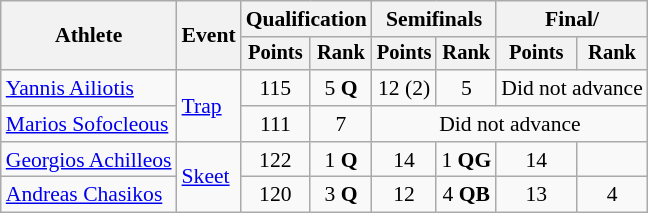<table class="wikitable" style="font-size:90%;">
<tr>
<th rowspan=2>Athlete</th>
<th rowspan=2>Event</th>
<th colspan=2>Qualification</th>
<th colspan=2>Semifinals</th>
<th colspan=2>Final/</th>
</tr>
<tr style="font-size:95%">
<th>Points</th>
<th>Rank</th>
<th>Points</th>
<th>Rank</th>
<th>Points</th>
<th>Rank</th>
</tr>
<tr align=center>
<td align=left><a href='#'>Yannis Ailiotis</a></td>
<td style="text-align:left;" rowspan="2"><a href='#'>Trap</a></td>
<td>115</td>
<td>5 <strong>Q</strong></td>
<td>12 (2)</td>
<td>5</td>
<td colspan=4>Did not advance</td>
</tr>
<tr align=center>
<td align=left><a href='#'>Marios Sofocleous</a></td>
<td>111</td>
<td>7</td>
<td colspan=4>Did not advance</td>
</tr>
<tr align=center>
<td align=left><a href='#'>Georgios Achilleos</a></td>
<td style="text-align:left;" rowspan="2"><a href='#'>Skeet</a></td>
<td>122</td>
<td>1 <strong>Q</strong></td>
<td>14</td>
<td>1 <strong>QG</strong></td>
<td>14</td>
<td></td>
</tr>
<tr align=center>
<td align=left><a href='#'>Andreas Chasikos</a></td>
<td>120</td>
<td>3 <strong>Q</strong></td>
<td>12</td>
<td>4 <strong>QB</strong></td>
<td>13</td>
<td>4</td>
</tr>
</table>
